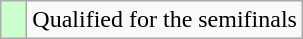<table class="wikitable" style="text-align: left;">
<tr>
<td width=10px bgcolor=#ccffcc></td>
<td>Qualified for the semifinals</td>
</tr>
</table>
